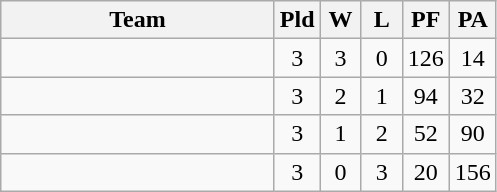<table class="wikitable" style="text-align:center;">
<tr>
<th width=175>Team</th>
<th width=20 abbr="Played">Pld</th>
<th width=20 abbr="Won">W</th>
<th width=20 abbr="Lost">L</th>
<th width=20 abbr="Goals for">PF</th>
<th width=20 abbr="Goals against">PA<br></th>
</tr>
<tr>
<td style="text-align:left;"></td>
<td>3</td>
<td>3</td>
<td>0</td>
<td>126</td>
<td>14</td>
</tr>
<tr>
<td style="text-align:left;"></td>
<td>3</td>
<td>2</td>
<td>1</td>
<td>94</td>
<td>32</td>
</tr>
<tr>
<td style="text-align:left;"></td>
<td>3</td>
<td>1</td>
<td>2</td>
<td>52</td>
<td>90</td>
</tr>
<tr>
<td style="text-align:left;"></td>
<td>3</td>
<td>0</td>
<td>3</td>
<td>20</td>
<td>156</td>
</tr>
</table>
